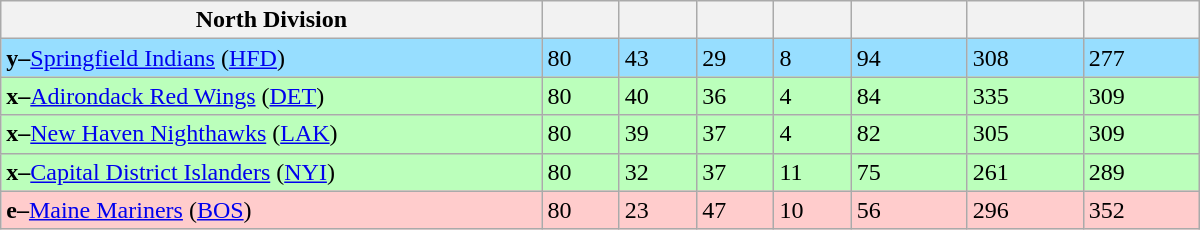<table class="wikitable" style="width:50em">
<tr>
<th width="35%">North Division</th>
<th width="5%"></th>
<th width="5%"></th>
<th width="5%"></th>
<th width="5%"></th>
<th width="7.5%"></th>
<th width="7.5%"></th>
<th width="7.5%"></th>
</tr>
<tr bgcolor="#97DEFF">
<td><strong>y–</strong><a href='#'>Springfield Indians</a> (<a href='#'>HFD</a>)</td>
<td>80</td>
<td>43</td>
<td>29</td>
<td>8</td>
<td>94</td>
<td>308</td>
<td>277</td>
</tr>
<tr bgcolor="#bbffbb">
<td><strong>x–</strong><a href='#'>Adirondack Red Wings</a> (<a href='#'>DET</a>)</td>
<td>80</td>
<td>40</td>
<td>36</td>
<td>4</td>
<td>84</td>
<td>335</td>
<td>309</td>
</tr>
<tr bgcolor="#bbffbb">
<td><strong>x–</strong><a href='#'>New Haven Nighthawks</a> (<a href='#'>LAK</a>)</td>
<td>80</td>
<td>39</td>
<td>37</td>
<td>4</td>
<td>82</td>
<td>305</td>
<td>309</td>
</tr>
<tr bgcolor="#bbffbb">
<td><strong>x–</strong><a href='#'>Capital District Islanders</a> (<a href='#'>NYI</a>)</td>
<td>80</td>
<td>32</td>
<td>37</td>
<td>11</td>
<td>75</td>
<td>261</td>
<td>289</td>
</tr>
<tr bgcolor="#ffcccc">
<td><strong>e–</strong><a href='#'>Maine Mariners</a> (<a href='#'>BOS</a>)</td>
<td>80</td>
<td>23</td>
<td>47</td>
<td>10</td>
<td>56</td>
<td>296</td>
<td>352</td>
</tr>
</table>
